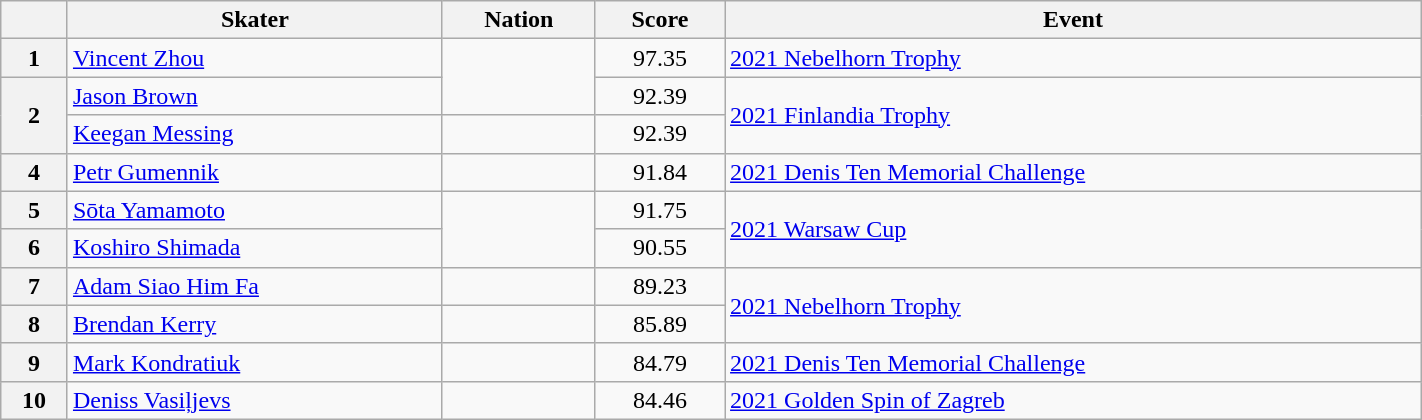<table class="wikitable sortable" style="text-align:left; width:75%">
<tr>
<th scope="col"></th>
<th scope="col">Skater</th>
<th scope="col">Nation</th>
<th scope="col">Score</th>
<th scope="col">Event</th>
</tr>
<tr>
<th scope="row">1</th>
<td><a href='#'>Vincent Zhou</a></td>
<td rowspan="2"></td>
<td style="text-align:center;">97.35</td>
<td><a href='#'>2021 Nebelhorn Trophy</a></td>
</tr>
<tr>
<th rowspan=2 scope="row">2</th>
<td><a href='#'>Jason Brown</a></td>
<td style="text-align:center;">92.39</td>
<td rowspan="2"><a href='#'>2021 Finlandia Trophy</a></td>
</tr>
<tr>
<td><a href='#'>Keegan Messing</a></td>
<td></td>
<td style="text-align:center;">92.39</td>
</tr>
<tr>
<th scope="row">4</th>
<td><a href='#'>Petr Gumennik</a></td>
<td></td>
<td style="text-align:center;">91.84</td>
<td><a href='#'>2021 Denis Ten Memorial Challenge</a></td>
</tr>
<tr>
<th scope="row">5</th>
<td><a href='#'>Sōta Yamamoto</a></td>
<td rowspan="2"></td>
<td style="text-align:center;">91.75</td>
<td rowspan="2"><a href='#'>2021 Warsaw Cup</a></td>
</tr>
<tr>
<th scope="row">6</th>
<td><a href='#'>Koshiro Shimada</a></td>
<td style="text-align:center;">90.55</td>
</tr>
<tr>
<th scope="row">7</th>
<td><a href='#'>Adam Siao Him Fa</a></td>
<td></td>
<td style="text-align:center;">89.23</td>
<td rowspan="2"><a href='#'>2021 Nebelhorn Trophy</a></td>
</tr>
<tr>
<th scope="row">8</th>
<td><a href='#'>Brendan Kerry</a></td>
<td></td>
<td style="text-align:center;">85.89</td>
</tr>
<tr>
<th scope="row">9</th>
<td><a href='#'>Mark Kondratiuk</a></td>
<td></td>
<td style="text-align:center;">84.79</td>
<td><a href='#'>2021 Denis Ten Memorial Challenge</a></td>
</tr>
<tr>
<th scope="row">10</th>
<td><a href='#'>Deniss Vasiļjevs</a></td>
<td></td>
<td style="text-align:center;">84.46</td>
<td><a href='#'>2021 Golden Spin of Zagreb</a></td>
</tr>
</table>
